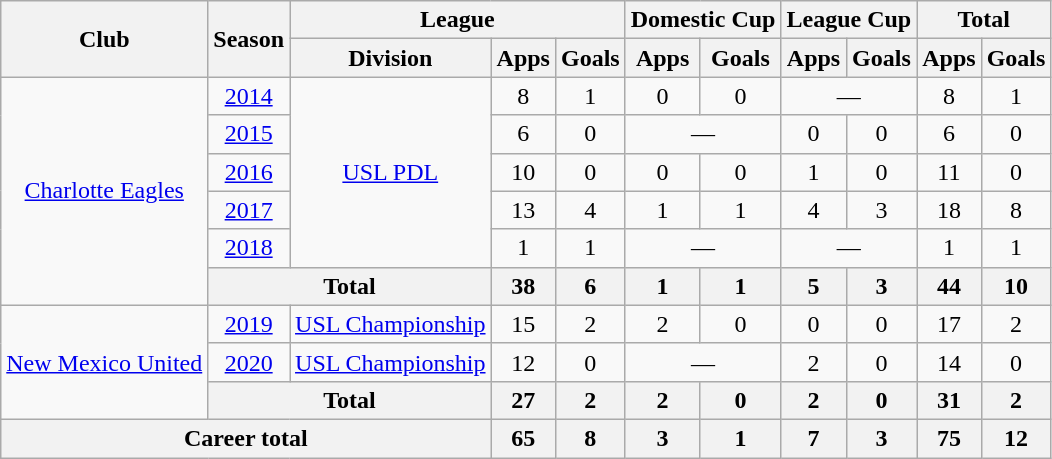<table class="wikitable" style="text-align: center;">
<tr>
<th rowspan="2">Club</th>
<th rowspan="2">Season</th>
<th colspan="3">League</th>
<th colspan="2">Domestic Cup</th>
<th colspan="2">League Cup</th>
<th colspan="2">Total</th>
</tr>
<tr>
<th>Division</th>
<th>Apps</th>
<th>Goals</th>
<th>Apps</th>
<th>Goals</th>
<th>Apps</th>
<th>Goals</th>
<th>Apps</th>
<th>Goals</th>
</tr>
<tr>
<td rowspan="6"><a href='#'>Charlotte Eagles</a></td>
<td><a href='#'>2014</a></td>
<td rowspan="5"><a href='#'>USL PDL</a></td>
<td>8</td>
<td>1</td>
<td>0</td>
<td>0</td>
<td colspan="2">—</td>
<td>8</td>
<td>1</td>
</tr>
<tr>
<td><a href='#'>2015</a></td>
<td>6</td>
<td>0</td>
<td colspan="2">—</td>
<td>0</td>
<td>0</td>
<td>6</td>
<td>0</td>
</tr>
<tr>
<td><a href='#'>2016</a></td>
<td>10</td>
<td>0</td>
<td>0</td>
<td>0</td>
<td>1</td>
<td>0</td>
<td>11</td>
<td>0</td>
</tr>
<tr>
<td><a href='#'>2017</a></td>
<td>13</td>
<td>4</td>
<td>1</td>
<td>1</td>
<td>4</td>
<td>3</td>
<td>18</td>
<td>8</td>
</tr>
<tr>
<td><a href='#'>2018</a></td>
<td>1</td>
<td>1</td>
<td colspan="2">—</td>
<td colspan="2">—</td>
<td>1</td>
<td>1</td>
</tr>
<tr>
<th colspan="2">Total</th>
<th>38</th>
<th>6</th>
<th>1</th>
<th>1</th>
<th>5</th>
<th>3</th>
<th>44</th>
<th>10</th>
</tr>
<tr>
<td rowspan="3"><a href='#'>New Mexico United</a></td>
<td><a href='#'>2019</a></td>
<td><a href='#'>USL Championship</a></td>
<td>15</td>
<td>2</td>
<td>2</td>
<td>0</td>
<td>0</td>
<td>0</td>
<td>17</td>
<td>2</td>
</tr>
<tr>
<td><a href='#'>2020</a></td>
<td><a href='#'>USL Championship</a></td>
<td>12</td>
<td>0</td>
<td colspan="2">—</td>
<td>2</td>
<td>0</td>
<td>14</td>
<td>0</td>
</tr>
<tr>
<th colspan="2">Total</th>
<th>27</th>
<th>2</th>
<th>2</th>
<th>0</th>
<th>2</th>
<th>0</th>
<th>31</th>
<th>2</th>
</tr>
<tr>
<th colspan="3">Career total</th>
<th>65</th>
<th>8</th>
<th>3</th>
<th>1</th>
<th>7</th>
<th>3</th>
<th>75</th>
<th>12</th>
</tr>
</table>
